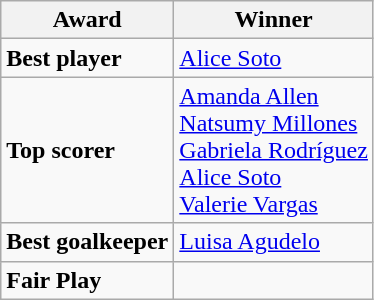<table class="wikitable">
<tr>
<th>Award</th>
<th>Winner</th>
</tr>
<tr>
<td><strong>Best player</strong></td>
<td> <a href='#'>Alice Soto</a></td>
</tr>
<tr>
<td><strong>Top scorer</strong></td>
<td> <a href='#'>Amanda Allen</a><br> <a href='#'>Natsumy Millones</a><br> <a href='#'>Gabriela Rodríguez</a><br> <a href='#'>Alice Soto</a><br> <a href='#'>Valerie Vargas</a></td>
</tr>
<tr>
<td><strong>Best goalkeeper</strong></td>
<td> <a href='#'>Luisa Agudelo</a></td>
</tr>
<tr>
<td><strong>Fair Play</strong></td>
<td></td>
</tr>
</table>
